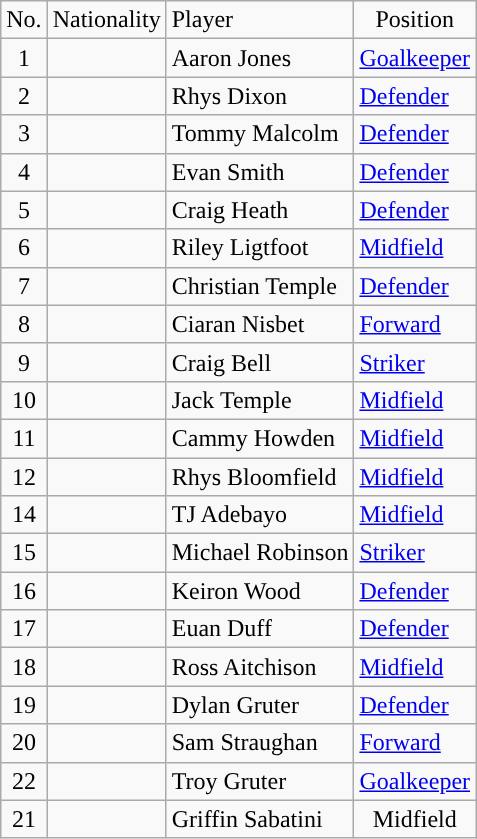<table class="wikitable">
<tr>
<td style="text-align:center">No.</td>
<td style="text-align:center">Nationality</td>
<td style="text-align:left">Player</td>
<td style="text-align:center">Position</td>
</tr>
<tr>
<td style="text-align:center">1</td>
<td style="text-align:center"></td>
<td style="text-align:left">Aaron Jones</td>
<td style="text-align:left"><a href='#'>Goalkeeper</a></td>
</tr>
<tr>
<td style="text-align:center">2</td>
<td style="text-align:center"></td>
<td style="text-align:left">Rhys Dixon</td>
<td style="text-align:left"><a href='#'>Defender</a></td>
</tr>
<tr>
<td style="text-align:center">3</td>
<td style="text-align:center"></td>
<td style="text-align:left">Tommy Malcolm</td>
<td style="text-align:left"><a href='#'>Defender</a></td>
</tr>
<tr>
<td style="text-align:center">4</td>
<td style="text-align:center"></td>
<td style="text-align:left">Evan Smith</td>
<td style="text-align:left"><a href='#'>Defender</a></td>
</tr>
<tr>
<td style="text-align:center">5</td>
<td style="text-align:center"></td>
<td style="text-align:left">Craig Heath</td>
<td style="text-align:left"><a href='#'>Defender</a></td>
</tr>
<tr>
<td style="text-align:center">6</td>
<td style="text-align:center"></td>
<td style="text-align:left">Riley Ligtfoot</td>
<td style="text-align:left"><a href='#'>Midfield</a></td>
</tr>
<tr>
<td style="text-align:center">7</td>
<td style="text-align:center"></td>
<td style="text-align:left">Christian Temple</td>
<td style="text-align:left"><a href='#'>Defender</a></td>
</tr>
<tr>
<td style="text-align:center">8</td>
<td style="text-align:center"></td>
<td style="text-align:left">Ciaran Nisbet</td>
<td style="text-align:left"><a href='#'>Forward</a></td>
</tr>
<tr>
<td style="text-align:center">9</td>
<td style="text-align:center"></td>
<td style="text-align:left">Craig Bell</td>
<td style="text-align:left"><a href='#'>Striker</a></td>
</tr>
<tr>
<td style="text-align:center">10</td>
<td style="text-align:center"></td>
<td style="text-align:left">Jack Temple</td>
<td style="text-align:left"><a href='#'>Midfield</a></td>
</tr>
<tr>
<td style="text-align:center">11</td>
<td style="text-align:center"></td>
<td style="text-align:left">Cammy Howden</td>
<td style="text-align:left"><a href='#'>Midfield</a></td>
</tr>
<tr>
<td style="text-align:center">12</td>
<td style="text-align:center"></td>
<td style="text-align:left">Rhys Bloomfield</td>
<td style="text-align:left"><a href='#'>Midfield</a></td>
</tr>
<tr>
<td style="text-align:center">14</td>
<td style="text-align:center"></td>
<td style="text-align:left">TJ Adebayo</td>
<td style="text-align:left"><a href='#'>Midfield</a></td>
</tr>
<tr>
<td style="text-align:center">15</td>
<td style="text-align:center"></td>
<td style="text-align:left">Michael Robinson</td>
<td style="text-align:left"><a href='#'>Striker</a></td>
</tr>
<tr>
<td style="text-align:center">16</td>
<td style="text-align:center"></td>
<td style="text-align:left">Keiron Wood</td>
<td style="text-align:left"><a href='#'>Defender</a></td>
</tr>
<tr>
<td style="text-align:center">17</td>
<td style="text-align:center"></td>
<td style="text-align:left">Euan Duff</td>
<td style="text-align:left"><a href='#'>Defender</a></td>
</tr>
<tr>
<td style="text-align:center">18</td>
<td style="text-align:center"></td>
<td style="text-align:left">Ross Aitchison</td>
<td style="text-align:left"><a href='#'>Midfield</a></td>
</tr>
<tr>
<td style="text-align:center">19</td>
<td style="text-align:center"></td>
<td style="text-align:left">Dylan Gruter</td>
<td style="text-align:left"><a href='#'>Defender</a></td>
</tr>
<tr>
<td style="text-align:center">20</td>
<td style="text-align:center"></td>
<td style="text-align:left">Sam Straughan</td>
<td style="text-align:left"><a href='#'>Forward</a></td>
</tr>
<tr>
<td style="text-align:center">22</td>
<td style="text-align:center"></td>
<td style="text-align:left">Troy Gruter</td>
<td style="text-align:left"><a href='#'>Goalkeeper</a></td>
</tr>
<tr>
<td style="text-align:center">21</td>
<td style="text-align:center"></td>
<td style="text-align:left">Griffin Sabatini</td>
<td style="text-align:center">Midfield</td>
</tr>
</table>
